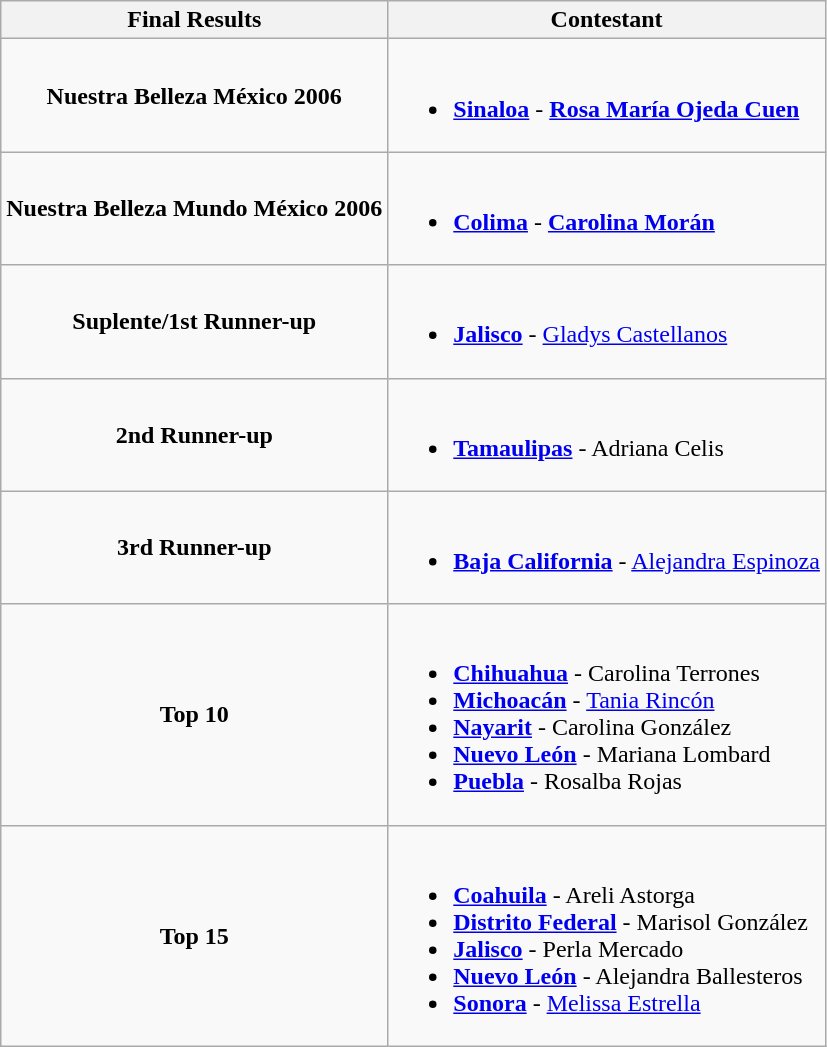<table class="wikitable">
<tr>
<th>Final Results</th>
<th>Contestant</th>
</tr>
<tr>
<td align="center"><strong>Nuestra Belleza México 2006</strong></td>
<td><br><ul><li><strong> <a href='#'>Sinaloa</a></strong> - <strong><a href='#'>Rosa María Ojeda Cuen</a></strong></li></ul></td>
</tr>
<tr>
<td align="center"><strong>Nuestra Belleza Mundo México 2006</strong></td>
<td><br><ul><li><strong> <a href='#'>Colima</a></strong> - <strong><a href='#'>Carolina Morán</a></strong></li></ul></td>
</tr>
<tr>
<td align="center"><strong>Suplente/1st Runner-up</strong></td>
<td><br><ul><li><strong> <a href='#'>Jalisco</a></strong> - <a href='#'>Gladys Castellanos</a></li></ul></td>
</tr>
<tr>
<td align="center"><strong>2nd Runner-up</strong></td>
<td><br><ul><li><strong> <a href='#'>Tamaulipas</a></strong> - Adriana Celis</li></ul></td>
</tr>
<tr>
<td align="center"><strong>3rd Runner-up</strong></td>
<td><br><ul><li><strong> <a href='#'>Baja California</a></strong> - <a href='#'>Alejandra Espinoza</a></li></ul></td>
</tr>
<tr>
<td align="center"><strong>Top 10</strong></td>
<td><br><ul><li><strong> <a href='#'>Chihuahua</a></strong> - Carolina Terrones</li><li><strong> <a href='#'>Michoacán</a></strong> - <a href='#'>Tania Rincón</a></li><li><strong> <a href='#'>Nayarit</a></strong> - Carolina González</li><li><strong> <a href='#'>Nuevo León</a></strong> - Mariana Lombard</li><li><strong> <a href='#'>Puebla</a></strong> - Rosalba Rojas</li></ul></td>
</tr>
<tr>
<td align="center"><strong>Top 15</strong></td>
<td><br><ul><li><strong> <a href='#'>Coahuila</a></strong> - Areli Astorga</li><li><strong> <a href='#'>Distrito Federal</a></strong> - Marisol González</li><li><strong> <a href='#'>Jalisco</a></strong> - Perla Mercado</li><li><strong> <a href='#'>Nuevo León</a></strong> - Alejandra Ballesteros</li><li><strong> <a href='#'>Sonora</a></strong> - <a href='#'>Melissa Estrella</a></li></ul></td>
</tr>
</table>
